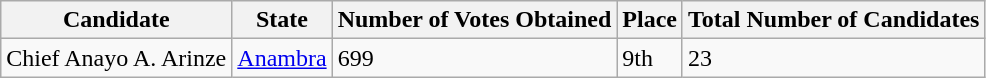<table class="wikitable sortable mw-collapsible">
<tr>
<th>Candidate</th>
<th>State</th>
<th>Number of Votes Obtained</th>
<th>Place</th>
<th>Total Number of Candidates</th>
</tr>
<tr>
<td>Chief Anayo A. Arinze</td>
<td><a href='#'>Anambra</a></td>
<td>699</td>
<td>9th</td>
<td>23</td>
</tr>
</table>
